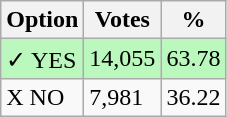<table class="wikitable">
<tr>
<th>Option</th>
<th>Votes</th>
<th>%</th>
</tr>
<tr>
<td style=background:#bbf8be>✓ YES</td>
<td style=background:#bbf8be>14,055</td>
<td style=background:#bbf8be>63.78</td>
</tr>
<tr>
<td>X NO</td>
<td>7,981</td>
<td>36.22</td>
</tr>
</table>
